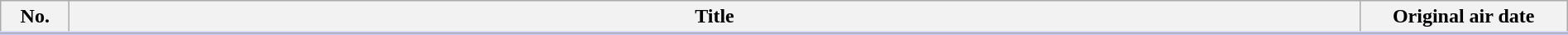<table class="wikitable" style="width:100%; margin:auto; background:#FFF;">
<tr style="border-bottom: 3px solid #CCF;">
<th style="width:3em;">No.</th>
<th>Title</th>
<th style="width:10em;">Original air date</th>
</tr>
<tr>
</tr>
</table>
